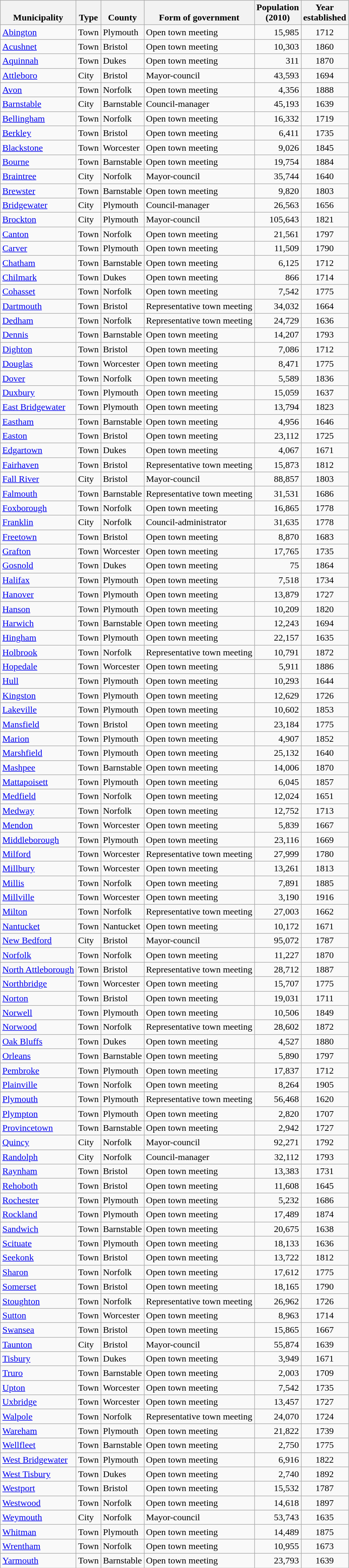<table class="wikitable sortable">
<tr valign=bottom>
<th>Municipality</th>
<th>Type</th>
<th>County</th>
<th>Form of government</th>
<th>Population <br>(2010)</th>
<th>Year <br>established</th>
</tr>
<tr>
<td><a href='#'>Abington</a></td>
<td>Town</td>
<td>Plymouth</td>
<td>Open town meeting</td>
<td align=right>15,985</td>
<td align=center>1712</td>
</tr>
<tr>
<td><a href='#'>Acushnet</a></td>
<td>Town</td>
<td>Bristol</td>
<td>Open town meeting</td>
<td align=right>10,303</td>
<td align=center>1860</td>
</tr>
<tr>
<td><a href='#'>Aquinnah</a></td>
<td>Town</td>
<td>Dukes</td>
<td>Open town meeting</td>
<td align=right>311</td>
<td align=center>1870</td>
</tr>
<tr>
<td><a href='#'>Attleboro</a></td>
<td>City</td>
<td>Bristol</td>
<td>Mayor-council</td>
<td align=right>43,593</td>
<td align=center>1694</td>
</tr>
<tr>
<td><a href='#'>Avon</a></td>
<td>Town</td>
<td>Norfolk</td>
<td>Open town meeting</td>
<td align=right>4,356</td>
<td align=center>1888</td>
</tr>
<tr>
<td><a href='#'>Barnstable</a></td>
<td>City</td>
<td>Barnstable</td>
<td>Council-manager</td>
<td align=right>45,193</td>
<td align=center>1639</td>
</tr>
<tr>
<td><a href='#'>Bellingham</a></td>
<td>Town</td>
<td>Norfolk</td>
<td>Open town meeting</td>
<td align=right>16,332</td>
<td align=center>1719</td>
</tr>
<tr>
<td><a href='#'>Berkley</a></td>
<td>Town</td>
<td>Bristol</td>
<td>Open town meeting</td>
<td align=right>6,411</td>
<td align=center>1735</td>
</tr>
<tr>
<td><a href='#'>Blackstone</a></td>
<td>Town</td>
<td>Worcester</td>
<td>Open town meeting</td>
<td align=right>9,026</td>
<td align=center>1845</td>
</tr>
<tr>
<td><a href='#'>Bourne</a></td>
<td>Town</td>
<td>Barnstable</td>
<td>Open town meeting</td>
<td align=right>19,754</td>
<td align=center>1884</td>
</tr>
<tr>
<td><a href='#'>Braintree</a></td>
<td>City</td>
<td>Norfolk</td>
<td>Mayor-council</td>
<td align=right>35,744</td>
<td align=center>1640</td>
</tr>
<tr>
<td><a href='#'>Brewster</a></td>
<td>Town</td>
<td>Barnstable</td>
<td>Open town meeting</td>
<td align=right>9,820</td>
<td align=center>1803</td>
</tr>
<tr>
<td><a href='#'>Bridgewater</a></td>
<td>City</td>
<td>Plymouth</td>
<td>Council-manager</td>
<td align=right>26,563</td>
<td align=center>1656</td>
</tr>
<tr>
<td><a href='#'>Brockton</a></td>
<td>City</td>
<td>Plymouth</td>
<td>Mayor-council</td>
<td align=right>105,643</td>
<td align="center">1821</td>
</tr>
<tr>
<td><a href='#'>Canton</a></td>
<td>Town</td>
<td>Norfolk</td>
<td>Open town meeting</td>
<td align=right>21,561</td>
<td align=center>1797</td>
</tr>
<tr>
<td><a href='#'>Carver</a></td>
<td>Town</td>
<td>Plymouth</td>
<td>Open town meeting</td>
<td align=right>11,509</td>
<td align=center>1790</td>
</tr>
<tr>
<td><a href='#'>Chatham</a></td>
<td>Town</td>
<td>Barnstable</td>
<td>Open town meeting</td>
<td align=right>6,125</td>
<td align=center>1712</td>
</tr>
<tr>
<td><a href='#'>Chilmark</a></td>
<td>Town</td>
<td>Dukes</td>
<td>Open town meeting</td>
<td align=right>866</td>
<td align=center>1714</td>
</tr>
<tr>
<td><a href='#'>Cohasset</a></td>
<td>Town</td>
<td>Norfolk</td>
<td>Open town meeting</td>
<td align=right>7,542</td>
<td align=center>1775</td>
</tr>
<tr>
<td><a href='#'>Dartmouth</a></td>
<td>Town</td>
<td>Bristol</td>
<td>Representative town meeting</td>
<td align=right>34,032</td>
<td align=center>1664</td>
</tr>
<tr>
<td><a href='#'>Dedham</a></td>
<td>Town</td>
<td>Norfolk</td>
<td>Representative town meeting</td>
<td align=right>24,729</td>
<td align=center>1636</td>
</tr>
<tr>
<td><a href='#'>Dennis</a></td>
<td>Town</td>
<td>Barnstable</td>
<td>Open town meeting</td>
<td align=right>14,207</td>
<td align=center>1793</td>
</tr>
<tr>
<td><a href='#'>Dighton</a></td>
<td>Town</td>
<td>Bristol</td>
<td>Open town meeting</td>
<td align=right>7,086</td>
<td align=center>1712</td>
</tr>
<tr>
<td><a href='#'>Douglas</a></td>
<td>Town</td>
<td>Worcester</td>
<td>Open town meeting</td>
<td align=right>8,471</td>
<td align=center>1775</td>
</tr>
<tr>
<td><a href='#'>Dover</a></td>
<td>Town</td>
<td>Norfolk</td>
<td>Open town meeting</td>
<td align=right>5,589</td>
<td align=center>1836</td>
</tr>
<tr>
<td><a href='#'>Duxbury</a></td>
<td>Town</td>
<td>Plymouth</td>
<td>Open town meeting</td>
<td align=right>15,059</td>
<td align=center>1637</td>
</tr>
<tr>
<td><a href='#'>East Bridgewater</a></td>
<td>Town</td>
<td>Plymouth</td>
<td>Open town meeting</td>
<td align=right>13,794</td>
<td align=center>1823</td>
</tr>
<tr>
<td><a href='#'>Eastham</a></td>
<td>Town</td>
<td>Barnstable</td>
<td>Open town meeting</td>
<td align=right>4,956</td>
<td align=center>1646</td>
</tr>
<tr>
<td><a href='#'>Easton</a></td>
<td>Town</td>
<td>Bristol</td>
<td>Open town meeting</td>
<td align=right>23,112</td>
<td align=center>1725</td>
</tr>
<tr>
<td><a href='#'>Edgartown</a></td>
<td>Town</td>
<td>Dukes</td>
<td>Open town meeting</td>
<td align=right>4,067</td>
<td align=center>1671</td>
</tr>
<tr>
<td><a href='#'>Fairhaven</a></td>
<td>Town</td>
<td>Bristol</td>
<td>Representative town meeting</td>
<td align=right>15,873</td>
<td align=center>1812</td>
</tr>
<tr>
<td><a href='#'>Fall River</a></td>
<td>City</td>
<td>Bristol</td>
<td>Mayor-council</td>
<td align=right>88,857</td>
<td align=center>1803</td>
</tr>
<tr>
<td><a href='#'>Falmouth</a></td>
<td>Town</td>
<td>Barnstable</td>
<td>Representative town meeting</td>
<td align=right>31,531</td>
<td align=center>1686</td>
</tr>
<tr>
<td><a href='#'>Foxborough</a></td>
<td>Town</td>
<td>Norfolk</td>
<td>Open town meeting</td>
<td align=right>16,865</td>
<td align=center>1778</td>
</tr>
<tr>
<td><a href='#'>Franklin</a></td>
<td>City</td>
<td>Norfolk</td>
<td>Council-administrator</td>
<td align=right>31,635</td>
<td align=center>1778</td>
</tr>
<tr>
<td><a href='#'>Freetown</a></td>
<td>Town</td>
<td>Bristol</td>
<td>Open town meeting</td>
<td align=right>8,870</td>
<td align=center>1683</td>
</tr>
<tr>
<td><a href='#'>Grafton</a></td>
<td>Town</td>
<td>Worcester</td>
<td>Open town meeting</td>
<td align=right>17,765</td>
<td align=center>1735</td>
</tr>
<tr>
<td><a href='#'>Gosnold</a></td>
<td>Town</td>
<td>Dukes</td>
<td>Open town meeting</td>
<td align=right>75</td>
<td align=center>1864</td>
</tr>
<tr>
<td><a href='#'>Halifax</a></td>
<td>Town</td>
<td>Plymouth</td>
<td>Open town meeting</td>
<td align=right>7,518</td>
<td align=center>1734</td>
</tr>
<tr>
<td><a href='#'>Hanover</a></td>
<td>Town</td>
<td>Plymouth</td>
<td>Open town meeting</td>
<td align=right>13,879</td>
<td align=center>1727</td>
</tr>
<tr>
<td><a href='#'>Hanson</a></td>
<td>Town</td>
<td>Plymouth</td>
<td>Open town meeting</td>
<td align=right>10,209</td>
<td align=center>1820</td>
</tr>
<tr>
<td><a href='#'>Harwich</a></td>
<td>Town</td>
<td>Barnstable</td>
<td>Open town meeting</td>
<td align=right>12,243</td>
<td align=center>1694</td>
</tr>
<tr>
<td><a href='#'>Hingham</a></td>
<td>Town</td>
<td>Plymouth</td>
<td>Open town meeting</td>
<td align=right>22,157</td>
<td align=center>1635</td>
</tr>
<tr>
<td><a href='#'>Holbrook</a></td>
<td>Town</td>
<td>Norfolk</td>
<td>Representative town meeting</td>
<td align=right>10,791</td>
<td align=center>1872</td>
</tr>
<tr>
<td><a href='#'>Hopedale</a></td>
<td>Town</td>
<td>Worcester</td>
<td>Open town meeting</td>
<td align=right>5,911</td>
<td align=center>1886</td>
</tr>
<tr>
<td><a href='#'>Hull</a></td>
<td>Town</td>
<td>Plymouth</td>
<td>Open town meeting</td>
<td align=right>10,293</td>
<td align=center>1644</td>
</tr>
<tr>
<td><a href='#'>Kingston</a></td>
<td>Town</td>
<td>Plymouth</td>
<td>Open town meeting</td>
<td align=right>12,629</td>
<td align=center>1726</td>
</tr>
<tr>
<td><a href='#'>Lakeville</a></td>
<td>Town</td>
<td>Plymouth</td>
<td>Open town meeting</td>
<td align=right>10,602</td>
<td align=center>1853</td>
</tr>
<tr>
<td><a href='#'>Mansfield</a></td>
<td>Town</td>
<td>Bristol</td>
<td>Open town meeting</td>
<td align=right>23,184</td>
<td align=center>1775</td>
</tr>
<tr>
<td><a href='#'>Marion</a></td>
<td>Town</td>
<td>Plymouth</td>
<td>Open town meeting</td>
<td align=right>4,907</td>
<td align=center>1852</td>
</tr>
<tr>
<td><a href='#'>Marshfield</a></td>
<td>Town</td>
<td>Plymouth</td>
<td>Open town meeting</td>
<td align=right>25,132</td>
<td align=center>1640</td>
</tr>
<tr>
<td><a href='#'>Mashpee</a></td>
<td>Town</td>
<td>Barnstable</td>
<td>Open town meeting</td>
<td align=right>14,006</td>
<td align=center>1870</td>
</tr>
<tr>
<td><a href='#'>Mattapoisett</a></td>
<td>Town</td>
<td>Plymouth</td>
<td>Open town meeting</td>
<td align=right>6,045</td>
<td align=center>1857</td>
</tr>
<tr>
<td><a href='#'>Medfield</a></td>
<td>Town</td>
<td>Norfolk</td>
<td>Open town meeting</td>
<td align=right>12,024</td>
<td align=center>1651</td>
</tr>
<tr>
<td><a href='#'>Medway</a></td>
<td>Town</td>
<td>Norfolk</td>
<td>Open town meeting</td>
<td align=right>12,752</td>
<td align=center>1713</td>
</tr>
<tr>
<td><a href='#'>Mendon</a></td>
<td>Town</td>
<td>Worcester</td>
<td>Open town meeting</td>
<td align=right>5,839</td>
<td align=center>1667</td>
</tr>
<tr>
<td><a href='#'>Middleborough</a></td>
<td>Town</td>
<td>Plymouth</td>
<td>Open town meeting</td>
<td align=right>23,116</td>
<td align=center>1669</td>
</tr>
<tr>
<td><a href='#'>Milford</a></td>
<td>Town</td>
<td>Worcester</td>
<td>Representative town meeting</td>
<td align=right>27,999</td>
<td align=center>1780</td>
</tr>
<tr>
<td><a href='#'>Millbury</a></td>
<td>Town</td>
<td>Worcester</td>
<td>Open town meeting</td>
<td align=right>13,261</td>
<td align=center>1813</td>
</tr>
<tr>
<td><a href='#'>Millis</a></td>
<td>Town</td>
<td>Norfolk</td>
<td>Open town meeting</td>
<td align=right>7,891</td>
<td align=center>1885</td>
</tr>
<tr>
<td><a href='#'>Millville</a></td>
<td>Town</td>
<td>Worcester</td>
<td>Open town meeting</td>
<td align=right>3,190</td>
<td align=center>1916</td>
</tr>
<tr>
<td><a href='#'>Milton</a></td>
<td>Town</td>
<td>Norfolk</td>
<td>Representative town meeting</td>
<td align=right>27,003</td>
<td align=center>1662</td>
</tr>
<tr>
<td><a href='#'>Nantucket</a></td>
<td>Town</td>
<td>Nantucket</td>
<td>Open town meeting</td>
<td align=right>10,172</td>
<td align=center>1671</td>
</tr>
<tr>
<td><a href='#'>New Bedford</a></td>
<td>City</td>
<td>Bristol</td>
<td>Mayor-council</td>
<td align=right>95,072</td>
<td align=center>1787</td>
</tr>
<tr>
<td><a href='#'>Norfolk</a></td>
<td>Town</td>
<td>Norfolk</td>
<td>Open town meeting</td>
<td align=right>11,227</td>
<td align=center>1870</td>
</tr>
<tr>
<td><a href='#'>North Attleborough</a></td>
<td>Town</td>
<td>Bristol</td>
<td>Representative town meeting</td>
<td align=right>28,712</td>
<td align=center>1887</td>
</tr>
<tr>
<td><a href='#'>Northbridge</a></td>
<td>Town</td>
<td>Worcester</td>
<td>Open town meeting</td>
<td align=right>15,707</td>
<td align=center>1775</td>
</tr>
<tr>
<td><a href='#'>Norton</a></td>
<td>Town</td>
<td>Bristol</td>
<td>Open town meeting</td>
<td align=right>19,031</td>
<td align=center>1711</td>
</tr>
<tr>
<td><a href='#'>Norwell</a></td>
<td>Town</td>
<td>Plymouth</td>
<td>Open town meeting</td>
<td align=right>10,506</td>
<td align=center>1849</td>
</tr>
<tr>
<td><a href='#'>Norwood</a></td>
<td>Town</td>
<td>Norfolk</td>
<td>Representative town meeting</td>
<td align=right>28,602</td>
<td align=center>1872</td>
</tr>
<tr>
<td><a href='#'>Oak Bluffs</a></td>
<td>Town</td>
<td>Dukes</td>
<td>Open town meeting</td>
<td align=right>4,527</td>
<td align=center>1880</td>
</tr>
<tr>
<td><a href='#'>Orleans</a></td>
<td>Town</td>
<td>Barnstable</td>
<td>Open town meeting</td>
<td align=right>5,890</td>
<td align=center>1797</td>
</tr>
<tr>
<td><a href='#'>Pembroke</a></td>
<td>Town</td>
<td>Plymouth</td>
<td>Open town meeting</td>
<td align=right>17,837</td>
<td align=center>1712</td>
</tr>
<tr>
<td><a href='#'>Plainville</a></td>
<td>Town</td>
<td>Norfolk</td>
<td>Open town meeting</td>
<td align=right>8,264</td>
<td align=center>1905</td>
</tr>
<tr>
<td><a href='#'>Plymouth</a></td>
<td>Town</td>
<td>Plymouth</td>
<td>Representative town meeting</td>
<td align=right>56,468</td>
<td align=center>1620</td>
</tr>
<tr>
<td><a href='#'>Plympton</a></td>
<td>Town</td>
<td>Plymouth</td>
<td>Open town meeting</td>
<td align=right>2,820</td>
<td align=center>1707</td>
</tr>
<tr>
<td><a href='#'>Provincetown</a></td>
<td>Town</td>
<td>Barnstable</td>
<td>Open town meeting</td>
<td align=right>2,942</td>
<td align=center>1727</td>
</tr>
<tr>
<td><a href='#'>Quincy</a></td>
<td>City</td>
<td>Norfolk</td>
<td>Mayor-council</td>
<td align=right>92,271</td>
<td align=center>1792</td>
</tr>
<tr>
<td><a href='#'>Randolph</a></td>
<td>City</td>
<td>Norfolk</td>
<td>Council-manager</td>
<td align=right>32,112</td>
<td align=center>1793</td>
</tr>
<tr>
<td><a href='#'>Raynham</a></td>
<td>Town</td>
<td>Bristol</td>
<td>Open town meeting</td>
<td align=right>13,383</td>
<td align=center>1731</td>
</tr>
<tr>
<td><a href='#'>Rehoboth</a></td>
<td>Town</td>
<td>Bristol</td>
<td>Open town meeting</td>
<td align=right>11,608</td>
<td align=center>1645</td>
</tr>
<tr>
<td><a href='#'>Rochester</a></td>
<td>Town</td>
<td>Plymouth</td>
<td>Open town meeting</td>
<td align=right>5,232</td>
<td align=center>1686</td>
</tr>
<tr>
<td><a href='#'>Rockland</a></td>
<td>Town</td>
<td>Plymouth</td>
<td>Open town meeting</td>
<td align=right>17,489</td>
<td align=center>1874</td>
</tr>
<tr>
<td><a href='#'>Sandwich</a></td>
<td>Town</td>
<td>Barnstable</td>
<td>Open town meeting</td>
<td align=right>20,675</td>
<td align=center>1638</td>
</tr>
<tr>
<td><a href='#'>Scituate</a></td>
<td>Town</td>
<td>Plymouth</td>
<td>Open town meeting</td>
<td align=right>18,133</td>
<td align=center>1636</td>
</tr>
<tr>
<td><a href='#'>Seekonk</a></td>
<td>Town</td>
<td>Bristol</td>
<td>Open town meeting</td>
<td align=right>13,722</td>
<td align=center>1812</td>
</tr>
<tr>
<td><a href='#'>Sharon</a></td>
<td>Town</td>
<td>Norfolk</td>
<td>Open town meeting</td>
<td align=right>17,612</td>
<td align=center>1775</td>
</tr>
<tr>
<td><a href='#'>Somerset</a></td>
<td>Town</td>
<td>Bristol</td>
<td>Open town meeting</td>
<td align=right>18,165</td>
<td align=center>1790</td>
</tr>
<tr>
<td><a href='#'>Stoughton</a></td>
<td>Town</td>
<td>Norfolk</td>
<td>Representative town meeting</td>
<td align=right>26,962</td>
<td align=center>1726</td>
</tr>
<tr>
<td><a href='#'>Sutton</a></td>
<td>Town</td>
<td>Worcester</td>
<td>Open town meeting</td>
<td align=right>8,963</td>
<td align=center>1714</td>
</tr>
<tr>
<td><a href='#'>Swansea</a></td>
<td>Town</td>
<td>Bristol</td>
<td>Open town meeting</td>
<td align=right>15,865</td>
<td align=center>1667</td>
</tr>
<tr>
<td><a href='#'>Taunton</a></td>
<td>City</td>
<td>Bristol</td>
<td>Mayor-council</td>
<td align=right>55,874</td>
<td align=center>1639</td>
</tr>
<tr>
<td><a href='#'>Tisbury</a></td>
<td>Town</td>
<td>Dukes</td>
<td>Open town meeting</td>
<td align=right>3,949</td>
<td align=center>1671</td>
</tr>
<tr>
<td><a href='#'>Truro</a></td>
<td>Town</td>
<td>Barnstable</td>
<td>Open town meeting</td>
<td align=right>2,003</td>
<td align=center>1709</td>
</tr>
<tr>
<td><a href='#'>Upton</a></td>
<td>Town</td>
<td>Worcester</td>
<td>Open town meeting</td>
<td align=right>7,542</td>
<td align=center>1735</td>
</tr>
<tr>
<td><a href='#'>Uxbridge</a></td>
<td>Town</td>
<td>Worcester</td>
<td>Open town meeting</td>
<td align=right>13,457</td>
<td align=center>1727</td>
</tr>
<tr>
<td><a href='#'>Walpole</a></td>
<td>Town</td>
<td>Norfolk</td>
<td>Representative town meeting</td>
<td align=right>24,070</td>
<td align=center>1724</td>
</tr>
<tr>
<td><a href='#'>Wareham</a></td>
<td>Town</td>
<td>Plymouth</td>
<td>Open town meeting</td>
<td align=right>21,822</td>
<td align=center>1739</td>
</tr>
<tr>
<td><a href='#'>Wellfleet</a></td>
<td>Town</td>
<td>Barnstable</td>
<td>Open town meeting</td>
<td align=right>2,750</td>
<td align=center>1775</td>
</tr>
<tr>
<td><a href='#'>West Bridgewater</a></td>
<td>Town</td>
<td>Plymouth</td>
<td>Open town meeting</td>
<td align=right>6,916</td>
<td align=center>1822</td>
</tr>
<tr>
<td><a href='#'>West Tisbury</a></td>
<td>Town</td>
<td>Dukes</td>
<td>Open town meeting</td>
<td align=right>2,740</td>
<td align=center>1892</td>
</tr>
<tr>
<td><a href='#'>Westport</a></td>
<td>Town</td>
<td>Bristol</td>
<td>Open town meeting</td>
<td align=right>15,532</td>
<td align=center>1787</td>
</tr>
<tr>
<td><a href='#'>Westwood</a></td>
<td>Town</td>
<td>Norfolk</td>
<td>Open town meeting</td>
<td align=right>14,618</td>
<td align=center>1897</td>
</tr>
<tr>
<td><a href='#'>Weymouth</a></td>
<td>City</td>
<td>Norfolk</td>
<td>Mayor-council</td>
<td align=right>53,743</td>
<td align=center>1635</td>
</tr>
<tr>
<td><a href='#'>Whitman</a></td>
<td>Town</td>
<td>Plymouth</td>
<td>Open town meeting</td>
<td align=right>14,489</td>
<td align=center>1875</td>
</tr>
<tr>
<td><a href='#'>Wrentham</a></td>
<td>Town</td>
<td>Norfolk</td>
<td>Open town meeting</td>
<td align=right>10,955</td>
<td align=center>1673</td>
</tr>
<tr>
<td><a href='#'>Yarmouth</a></td>
<td>Town</td>
<td>Barnstable</td>
<td>Open town meeting</td>
<td align=right>23,793</td>
<td align=center>1639</td>
</tr>
</table>
